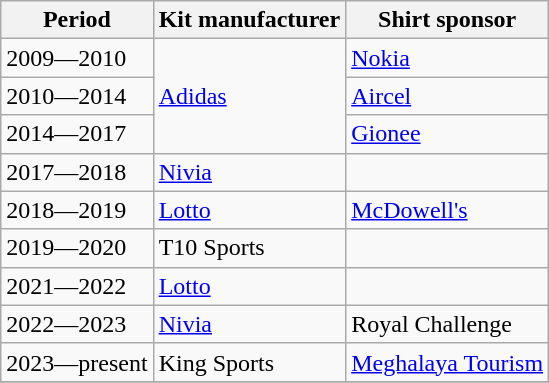<table class="wikitable" style="margin-left:1em;">
<tr>
<th>Period</th>
<th>Kit manufacturer</th>
<th>Shirt sponsor</th>
</tr>
<tr>
<td>2009—2010</td>
<td rowspan=3><a href='#'>Adidas</a></td>
<td><a href='#'>Nokia</a></td>
</tr>
<tr>
<td>2010—2014</td>
<td><a href='#'>Aircel</a></td>
</tr>
<tr>
<td>2014—2017</td>
<td><a href='#'>Gionee</a></td>
</tr>
<tr>
<td>2017—2018</td>
<td><a href='#'>Nivia</a></td>
<td></td>
</tr>
<tr>
<td>2018—2019</td>
<td><a href='#'>Lotto</a></td>
<td><a href='#'>McDowell's</a></td>
</tr>
<tr>
<td>2019—2020</td>
<td>T10 Sports</td>
<td></td>
</tr>
<tr>
<td>2021—2022</td>
<td><a href='#'>Lotto</a></td>
<td></td>
</tr>
<tr>
<td>2022—2023</td>
<td><a href='#'>Nivia</a></td>
<td>Royal Challenge</td>
</tr>
<tr>
<td>2023—present</td>
<td>King Sports</td>
<td><a href='#'>Meghalaya Tourism</a></td>
</tr>
<tr>
</tr>
</table>
